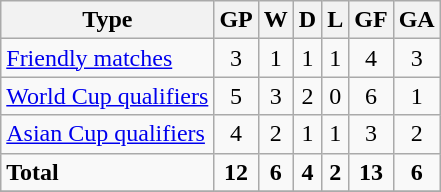<table class="wikitable">
<tr>
<th>Type</th>
<th>GP</th>
<th>W</th>
<th>D</th>
<th>L</th>
<th>GF</th>
<th>GA</th>
</tr>
<tr>
<td align=left><a href='#'>Friendly matches</a></td>
<td align=center>3</td>
<td align=center>1</td>
<td align=center>1</td>
<td align=center>1</td>
<td align=center>4</td>
<td align=center>3</td>
</tr>
<tr>
<td><a href='#'>World Cup qualifiers</a></td>
<td align=center>5</td>
<td align=center>3</td>
<td align=center>2</td>
<td align=center>0</td>
<td align=center>6</td>
<td align=center>1</td>
</tr>
<tr>
<td><a href='#'>Asian Cup qualifiers</a></td>
<td align=center>4</td>
<td align=center>2</td>
<td align=center>1</td>
<td align=center>1</td>
<td align=center>3</td>
<td align=center>2</td>
</tr>
<tr>
<td><strong>Total</strong></td>
<td align=center><strong>12</strong></td>
<td align=center><strong>6</strong></td>
<td align=center><strong>4</strong></td>
<td align=center><strong>2</strong></td>
<td align=center><strong>13</strong></td>
<td align=center><strong>6</strong></td>
</tr>
<tr>
</tr>
</table>
